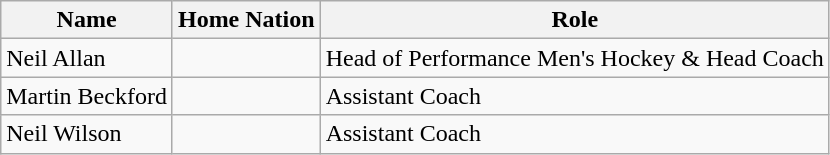<table class="wikitable">
<tr>
<th>Name</th>
<th>Home Nation</th>
<th>Role</th>
</tr>
<tr>
<td>Neil Allan</td>
<td></td>
<td>Head of Performance Men's Hockey & Head Coach</td>
</tr>
<tr>
<td>Martin Beckford</td>
<td></td>
<td>Assistant Coach</td>
</tr>
<tr>
<td>Neil Wilson</td>
<td></td>
<td>Assistant Coach</td>
</tr>
</table>
